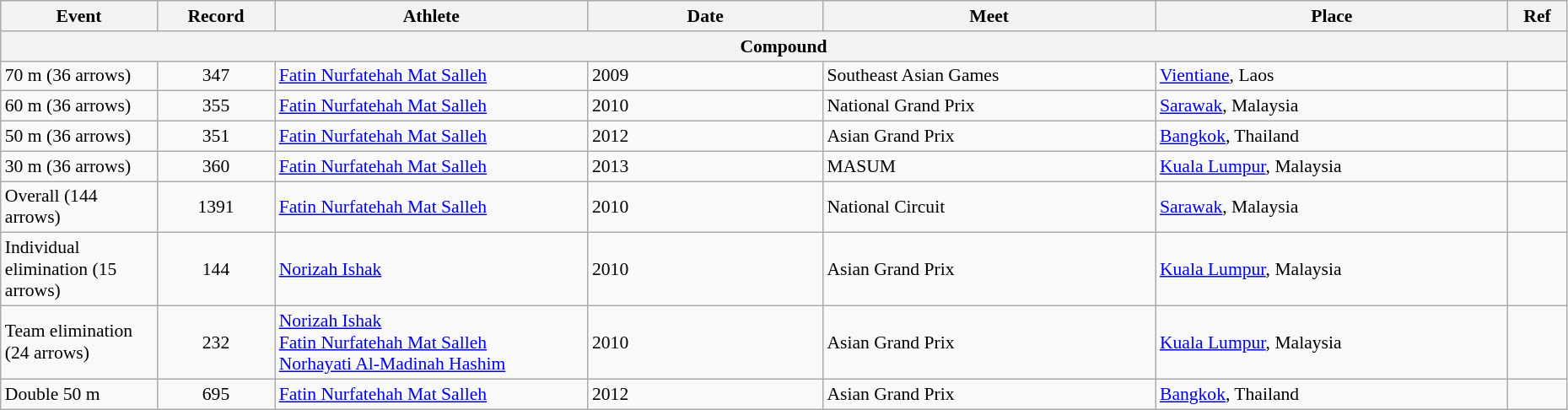<table class="wikitable" style="font-size:90%; width: 98%;">
<tr>
<th width=8%>Event</th>
<th width=6%>Record</th>
<th width=16%>Athlete</th>
<th width=12%>Date</th>
<th width=17%>Meet</th>
<th width=18%>Place</th>
<th width=3%>Ref</th>
</tr>
<tr bgcolor="#DDDDDD">
<th colspan="8">Compound</th>
</tr>
<tr>
<td>70 m (36 arrows)</td>
<td align=center>347</td>
<td><a href='#'>Fatin Nurfatehah Mat Salleh</a></td>
<td>2009</td>
<td>Southeast Asian Games</td>
<td> <a href='#'>Vientiane</a>, Laos</td>
<td></td>
</tr>
<tr>
<td>60 m (36 arrows)</td>
<td align=center>355</td>
<td><a href='#'>Fatin Nurfatehah Mat Salleh</a></td>
<td>2010</td>
<td>National Grand Prix</td>
<td> <a href='#'>Sarawak</a>, Malaysia</td>
<td></td>
</tr>
<tr>
<td>50 m (36 arrows)</td>
<td align=center>351</td>
<td><a href='#'>Fatin Nurfatehah Mat Salleh</a></td>
<td>2012</td>
<td>Asian Grand Prix</td>
<td> <a href='#'>Bangkok</a>, Thailand</td>
<td></td>
</tr>
<tr>
<td>30 m (36 arrows)</td>
<td align=center>360</td>
<td><a href='#'>Fatin Nurfatehah Mat Salleh</a></td>
<td>2013</td>
<td>MASUM</td>
<td> <a href='#'>Kuala Lumpur</a>, Malaysia</td>
<td></td>
</tr>
<tr>
<td>Overall (144 arrows)</td>
<td align=center>1391</td>
<td><a href='#'>Fatin Nurfatehah Mat Salleh</a></td>
<td>2010</td>
<td>National Circuit</td>
<td> <a href='#'>Sarawak</a>, Malaysia</td>
<td></td>
</tr>
<tr>
<td>Individual elimination (15 arrows)</td>
<td align=center>144</td>
<td><a href='#'>Norizah Ishak</a></td>
<td>2010</td>
<td>Asian Grand Prix</td>
<td> <a href='#'>Kuala Lumpur</a>, Malaysia</td>
<td></td>
</tr>
<tr>
<td>Team elimination (24 arrows)</td>
<td align=center>232</td>
<td><a href='#'>Norizah Ishak</a><br><a href='#'>Fatin Nurfatehah Mat Salleh</a><br><a href='#'>Norhayati Al-Madinah Hashim</a></td>
<td>2010</td>
<td>Asian Grand Prix</td>
<td> <a href='#'>Kuala Lumpur</a>, Malaysia</td>
<td></td>
</tr>
<tr>
<td>Double 50 m</td>
<td align=center>695</td>
<td><a href='#'>Fatin Nurfatehah Mat Salleh</a></td>
<td>2012</td>
<td>Asian Grand Prix</td>
<td> <a href='#'>Bangkok</a>, Thailand</td>
<td></td>
</tr>
</table>
